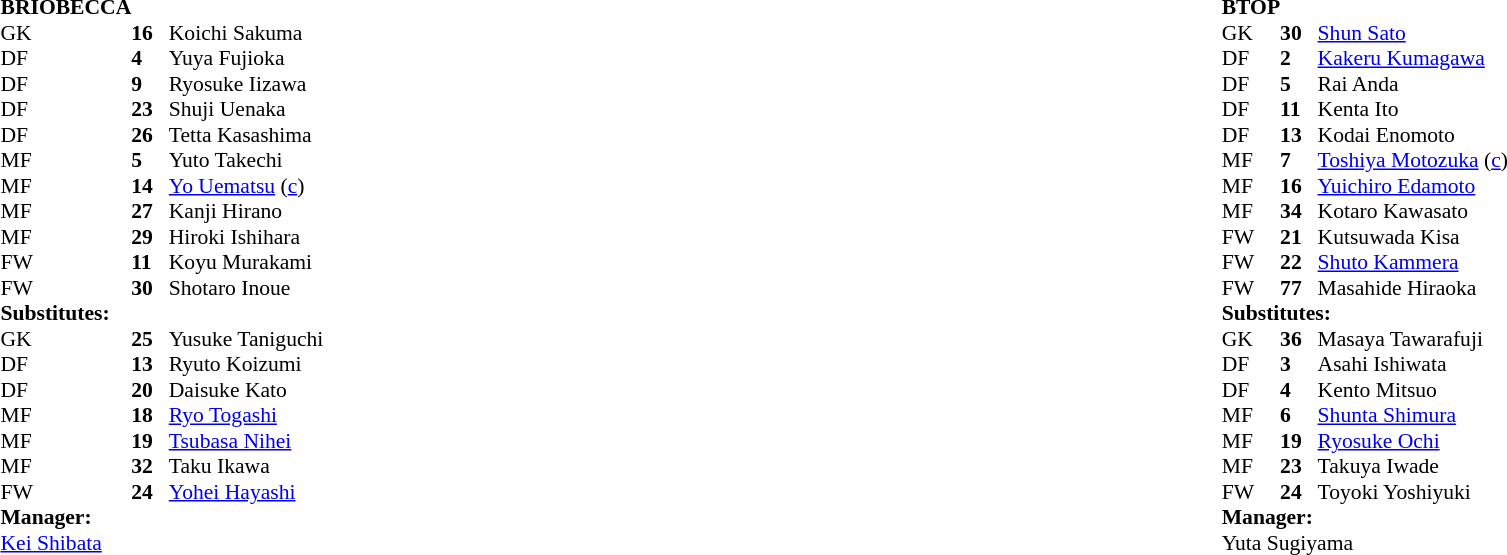<table style="width:100%">
<tr>
<td style="vertical-align:top;width:40%"><br><table style="font-size:90%" cellspacing="0" cellpadding="0">
<tr>
<th width=25></th>
<th width=25></th>
</tr>
<tr>
<td><strong>BRIOBECCA</strong></td>
</tr>
<tr>
<td>GK</td>
<td><strong>16</strong></td>
<td> Koichi Sakuma</td>
</tr>
<tr>
<td>DF</td>
<td><strong>4</strong></td>
<td> Yuya Fujioka</td>
</tr>
<tr>
<td>DF</td>
<td><strong>9</strong></td>
<td> Ryosuke Iizawa</td>
<td></td>
<td></td>
</tr>
<tr>
<td>DF</td>
<td><strong>23</strong></td>
<td> Shuji Uenaka</td>
</tr>
<tr>
<td>DF</td>
<td><strong>26</strong></td>
<td> Tetta Kasashima</td>
</tr>
<tr>
<td>MF</td>
<td><strong>5</strong></td>
<td> Yuto Takechi</td>
<td></td>
<td></td>
</tr>
<tr>
<td>MF</td>
<td><strong>14</strong></td>
<td> <a href='#'>Yo Uematsu</a> (<a href='#'>c</a>)</td>
<td></td>
<td> </td>
</tr>
<tr>
<td>MF</td>
<td><strong>27</strong></td>
<td> Kanji Hirano</td>
<td></td>
<td></td>
</tr>
<tr>
<td>MF</td>
<td><strong>29</strong></td>
<td> Hiroki Ishihara</td>
</tr>
<tr>
<td>FW</td>
<td><strong>11</strong></td>
<td> Koyu Murakami</td>
</tr>
<tr>
<td>FW</td>
<td><strong>30</strong></td>
<td> Shotaro Inoue</td>
</tr>
<tr>
<td colspan=4><strong>Substitutes:</strong></td>
</tr>
<tr>
<td>GK</td>
<td><strong>25</strong></td>
<td> Yusuke Taniguchi</td>
</tr>
<tr>
<td>DF</td>
<td><strong>13</strong></td>
<td> Ryuto Koizumi</td>
<td></td>
<td></td>
</tr>
<tr>
<td>DF</td>
<td><strong>20</strong></td>
<td> Daisuke Kato</td>
<td></td>
<td></td>
</tr>
<tr>
<td>MF</td>
<td><strong>18</strong></td>
<td> <a href='#'>Ryo Togashi</a></td>
<td></td>
<td></td>
</tr>
<tr>
<td>MF</td>
<td><strong>19</strong></td>
<td> <a href='#'>Tsubasa Nihei</a></td>
</tr>
<tr>
<td>MF</td>
<td><strong>32</strong></td>
<td> Taku Ikawa</td>
<td></td>
<td></td>
</tr>
<tr>
<td>FW</td>
<td><strong>24</strong></td>
<td> <a href='#'>Yohei Hayashi</a></td>
</tr>
<tr>
<td colspan=4><strong>Manager:</strong></td>
</tr>
<tr>
<td colspan="4"> <a href='#'>Kei Shibata</a></td>
</tr>
</table>
</td>
<td style="vertical-align:top; width:50%"><br><table cellspacing="0" cellpadding="0" style="font-size:90%; margin:auto">
<tr>
<th width=25></th>
<th width=25></th>
</tr>
<tr>
<td><strong>BTOP</strong></td>
</tr>
<tr>
<td>GK</td>
<td><strong>30</strong></td>
<td> <a href='#'>Shun Sato</a></td>
</tr>
<tr>
<td>DF</td>
<td><strong>2</strong></td>
<td> <a href='#'>Kakeru Kumagawa</a></td>
</tr>
<tr>
<td>DF</td>
<td><strong>5</strong></td>
<td> Rai Anda</td>
</tr>
<tr>
<td>DF</td>
<td><strong>11</strong></td>
<td> Kenta Ito</td>
</tr>
<tr>
<td>DF</td>
<td><strong>13</strong></td>
<td> Kodai Enomoto</td>
</tr>
<tr>
<td>MF</td>
<td><strong>7</strong></td>
<td> <a href='#'>Toshiya Motozuka</a> (<a href='#'>c</a>)</td>
</tr>
<tr>
<td>MF</td>
<td><strong>16</strong></td>
<td> <a href='#'>Yuichiro Edamoto</a></td>
<td></td>
<td></td>
</tr>
<tr>
<td>MF</td>
<td><strong>34</strong></td>
<td> Kotaro Kawasato</td>
</tr>
<tr>
<td>FW</td>
<td><strong>21</strong></td>
<td> Kutsuwada Kisa</td>
<td></td>
<td></td>
</tr>
<tr>
<td>FW</td>
<td><strong>22</strong></td>
<td> <a href='#'>Shuto Kammera</a></td>
</tr>
<tr>
<td>FW</td>
<td><strong>77</strong></td>
<td> Masahide Hiraoka</td>
</tr>
<tr>
<td colspan=4><strong>Substitutes:</strong></td>
</tr>
<tr>
<td>GK</td>
<td><strong>36</strong></td>
<td> Masaya Tawarafuji</td>
</tr>
<tr>
<td>DF</td>
<td><strong>3</strong></td>
<td> Asahi Ishiwata</td>
</tr>
<tr>
<td>DF</td>
<td><strong>4</strong></td>
<td> Kento Mitsuo</td>
</tr>
<tr>
<td>MF</td>
<td><strong>6</strong></td>
<td> <a href='#'>Shunta Shimura</a></td>
</tr>
<tr>
<td>MF</td>
<td><strong>19</strong></td>
<td> <a href='#'>Ryosuke Ochi</a></td>
<td></td>
<td></td>
</tr>
<tr>
<td>MF</td>
<td><strong>23</strong></td>
<td> Takuya Iwade</td>
</tr>
<tr>
<td>FW</td>
<td><strong>24</strong></td>
<td> Toyoki Yoshiyuki</td>
<td></td>
<td></td>
</tr>
<tr>
<td colspan=4><strong>Manager:</strong></td>
</tr>
<tr>
<td colspan="4"> Yuta Sugiyama</td>
</tr>
</table>
</td>
</tr>
</table>
